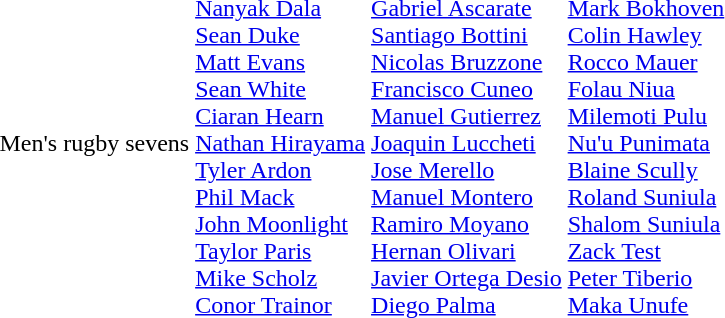<table>
<tr>
<td>Men's rugby sevens</td>
<td><br><a href='#'>Nanyak Dala</a><br><a href='#'>Sean Duke</a><br><a href='#'>Matt Evans</a><br><a href='#'>Sean White</a><br><a href='#'>Ciaran Hearn</a><br><a href='#'>Nathan Hirayama</a><br><a href='#'>Tyler Ardon</a><br><a href='#'>Phil Mack</a><br><a href='#'>John Moonlight</a> <br><a href='#'>Taylor Paris</a><br><a href='#'>Mike Scholz</a><br><a href='#'>Conor Trainor</a></td>
<td><br><a href='#'>Gabriel Ascarate</a><br><a href='#'>Santiago Bottini</a><br><a href='#'>Nicolas Bruzzone</a><br><a href='#'>Francisco Cuneo</a><br><a href='#'>Manuel Gutierrez</a><br><a href='#'>Joaquin Luccheti</a><br><a href='#'>Jose Merello</a><br><a href='#'>Manuel Montero</a><br><a href='#'>Ramiro Moyano</a><br><a href='#'>Hernan Olivari</a><br><a href='#'>Javier Ortega Desio</a><br><a href='#'>Diego Palma</a></td>
<td><br><a href='#'>Mark Bokhoven</a><br><a href='#'>Colin Hawley</a><br><a href='#'>Rocco Mauer</a><br><a href='#'>Folau Niua</a><br><a href='#'>Milemoti Pulu</a><br><a href='#'>Nu'u Punimata</a><br><a href='#'>Blaine Scully</a><br><a href='#'>Roland Suniula</a><br><a href='#'>Shalom Suniula</a><br><a href='#'>Zack Test</a><br><a href='#'>Peter Tiberio</a><br><a href='#'>Maka Unufe</a></td>
</tr>
</table>
